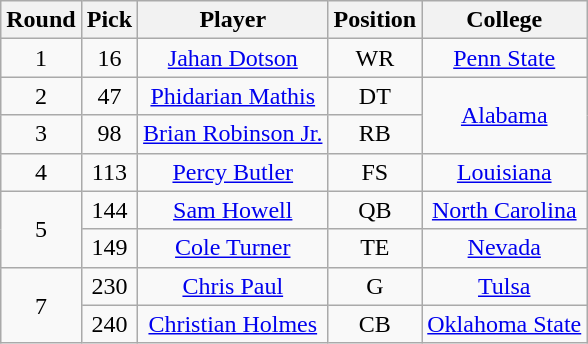<table class="wikitable sortable sortable" style="text-align:center;">
<tr>
<th>Round</th>
<th>Pick</th>
<th>Player</th>
<th>Position</th>
<th>College</th>
</tr>
<tr>
<td>1</td>
<td>16</td>
<td><a href='#'>Jahan Dotson</a></td>
<td>WR</td>
<td><a href='#'>Penn State</a></td>
</tr>
<tr>
<td>2</td>
<td>47</td>
<td><a href='#'>Phidarian Mathis</a></td>
<td>DT</td>
<td rowspan="2"><a href='#'>Alabama</a></td>
</tr>
<tr>
<td>3</td>
<td>98</td>
<td><a href='#'>Brian Robinson Jr.</a></td>
<td>RB</td>
</tr>
<tr>
<td>4</td>
<td>113</td>
<td><a href='#'>Percy Butler</a></td>
<td>FS</td>
<td><a href='#'>Louisiana</a></td>
</tr>
<tr>
<td rowspan="2">5</td>
<td>144</td>
<td><a href='#'>Sam Howell</a></td>
<td>QB</td>
<td><a href='#'>North Carolina</a></td>
</tr>
<tr>
<td>149</td>
<td><a href='#'>Cole Turner</a></td>
<td>TE</td>
<td><a href='#'>Nevada</a></td>
</tr>
<tr>
<td rowspan="2">7</td>
<td>230</td>
<td><a href='#'>Chris Paul</a></td>
<td>G</td>
<td><a href='#'>Tulsa</a></td>
</tr>
<tr>
<td>240</td>
<td><a href='#'>Christian Holmes</a></td>
<td>CB</td>
<td><a href='#'>Oklahoma State</a></td>
</tr>
</table>
